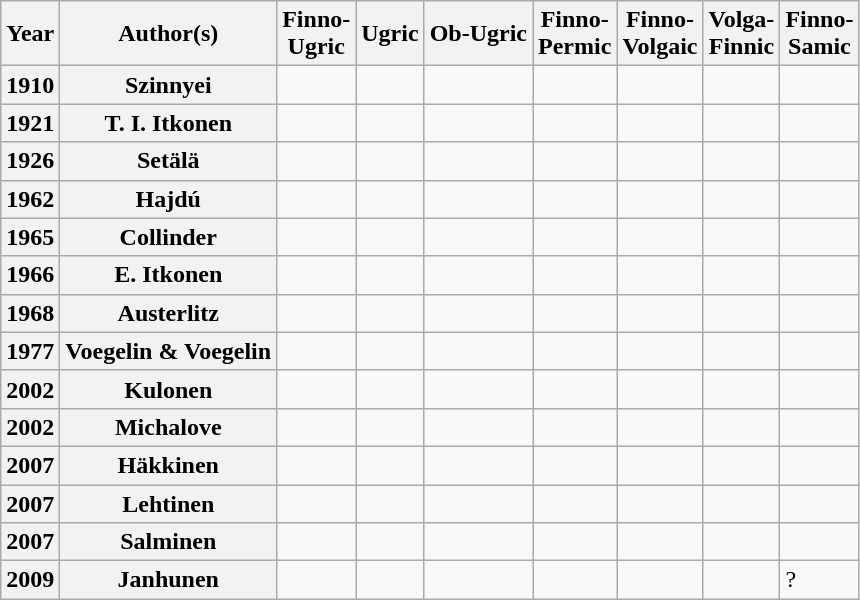<table class="wikitable sortable">
<tr>
<th>Year</th>
<th>Author(s)</th>
<th>Finno-<br>Ugric</th>
<th>Ugric</th>
<th>Ob-Ugric</th>
<th>Finno-<br>Permic</th>
<th>Finno-<br>Volgaic</th>
<th>Volga-<br>Finnic</th>
<th>Finno-<br>Samic</th>
</tr>
<tr>
<th>1910</th>
<th>Szinnyei</th>
<td></td>
<td></td>
<td></td>
<td></td>
<td></td>
<td></td>
<td></td>
</tr>
<tr>
<th>1921</th>
<th>T. I. Itkonen</th>
<td></td>
<td></td>
<td></td>
<td></td>
<td></td>
<td></td>
<td></td>
</tr>
<tr>
<th>1926</th>
<th>Setälä</th>
<td></td>
<td></td>
<td></td>
<td></td>
<td></td>
<td></td>
<td></td>
</tr>
<tr>
<th>1962</th>
<th>Hajdú</th>
<td></td>
<td></td>
<td></td>
<td></td>
<td></td>
<td></td>
<td></td>
</tr>
<tr>
<th>1965</th>
<th>Collinder</th>
<td></td>
<td></td>
<td></td>
<td></td>
<td></td>
<td></td>
<td></td>
</tr>
<tr>
<th>1966</th>
<th>E. Itkonen</th>
<td></td>
<td></td>
<td></td>
<td></td>
<td></td>
<td></td>
<td></td>
</tr>
<tr>
<th>1968</th>
<th>Austerlitz</th>
<td></td>
<td></td>
<td></td>
<td></td>
<td></td>
<td></td>
<td></td>
</tr>
<tr>
<th>1977</th>
<th>Voegelin & Voegelin</th>
<td></td>
<td></td>
<td></td>
<td></td>
<td></td>
<td></td>
<td></td>
</tr>
<tr>
<th>2002</th>
<th>Kulonen</th>
<td></td>
<td></td>
<td></td>
<td></td>
<td></td>
<td></td>
<td></td>
</tr>
<tr>
<th>2002</th>
<th>Michalove</th>
<td></td>
<td></td>
<td></td>
<td></td>
<td></td>
<td></td>
<td></td>
</tr>
<tr>
<th>2007</th>
<th>Häkkinen</th>
<td></td>
<td></td>
<td></td>
<td></td>
<td></td>
<td></td>
<td></td>
</tr>
<tr>
<th>2007</th>
<th>Lehtinen</th>
<td></td>
<td></td>
<td></td>
<td></td>
<td></td>
<td></td>
<td></td>
</tr>
<tr>
<th>2007</th>
<th>Salminen</th>
<td></td>
<td></td>
<td></td>
<td></td>
<td></td>
<td></td>
<td></td>
</tr>
<tr>
<th>2009</th>
<th>Janhunen</th>
<td></td>
<td></td>
<td></td>
<td></td>
<td></td>
<td></td>
<td>?</td>
</tr>
</table>
